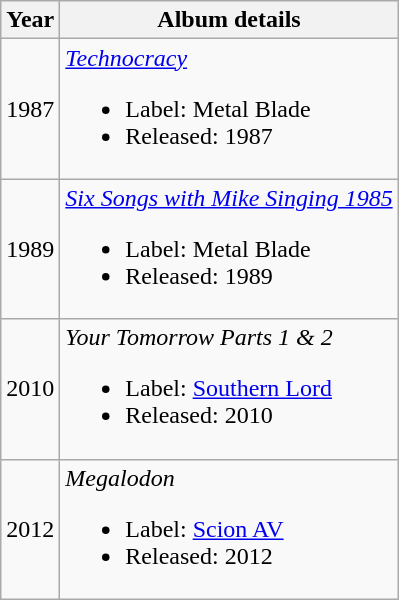<table class="wikitable">
<tr>
<th>Year</th>
<th>Album details</th>
</tr>
<tr>
<td>1987</td>
<td><em><a href='#'>Technocracy</a></em><br><ul><li>Label: Metal Blade</li><li>Released: 1987</li></ul></td>
</tr>
<tr>
<td>1989</td>
<td><em><a href='#'>Six Songs with Mike Singing 1985</a></em><br><ul><li>Label: Metal Blade</li><li>Released: 1989</li></ul></td>
</tr>
<tr>
<td>2010</td>
<td><em>Your Tomorrow Parts 1 & 2</em><br><ul><li>Label: <a href='#'>Southern Lord</a></li><li>Released: 2010</li></ul></td>
</tr>
<tr>
<td>2012</td>
<td><em>Megalodon</em><br><ul><li>Label: <a href='#'>Scion AV</a></li><li>Released: 2012</li></ul></td>
</tr>
</table>
